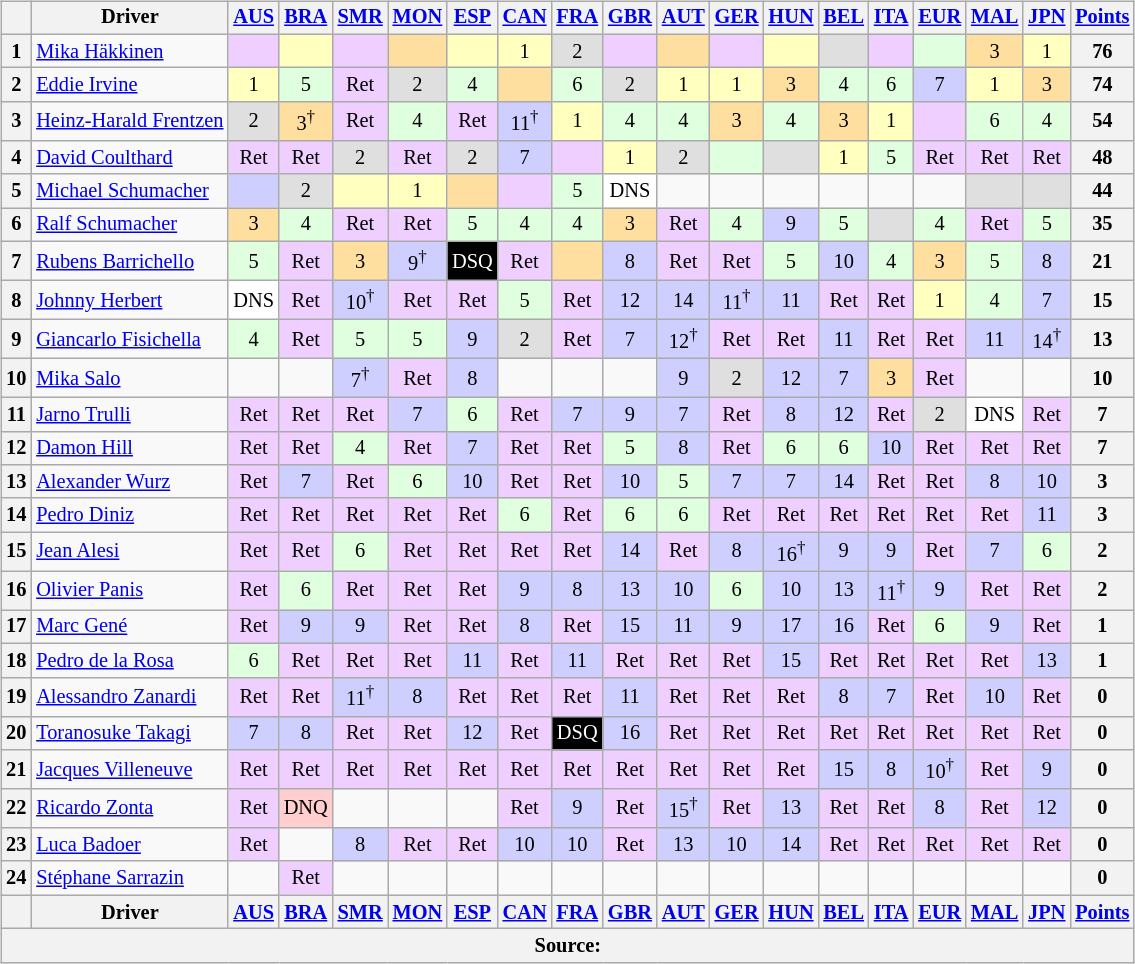<table>
<tr valign="top">
<td><br><table class="wikitable" style="font-size: 85%; text-align:center;">
<tr valign="top">
<th valign="middle"></th>
<th valign="middle">Driver</th>
<th><a href='#'>AUS</a><br></th>
<th><a href='#'>BRA</a><br></th>
<th><a href='#'>SMR</a><br></th>
<th><a href='#'>MON</a><br></th>
<th><a href='#'>ESP</a><br></th>
<th><a href='#'>CAN</a><br></th>
<th><a href='#'>FRA</a><br></th>
<th><a href='#'>GBR</a><br></th>
<th><a href='#'>AUT</a><br></th>
<th><a href='#'>GER</a><br></th>
<th><a href='#'>HUN</a><br></th>
<th><a href='#'>BEL</a><br></th>
<th><a href='#'>ITA</a><br></th>
<th><a href='#'>EUR</a><br></th>
<th><a href='#'>MAL</a><br></th>
<th><a href='#'>JPN</a><br></th>
<th valign="middle"><a href='#'>Points</a></th>
</tr>
<tr>
<th>1</th>
<td align="left"> <a href='#'>Mika Häkkinen</a></td>
<td style="background:#efcfff;"></td>
<td style="background:#ffffbf;"></td>
<td style="background:#efcfff;"></td>
<td style="background:#ffdf9f;"></td>
<td style="background:#ffffbf;"></td>
<td style="background:#ffffbf;">1</td>
<td style="background:#dfdfdf;">2</td>
<td style="background:#efcfff;"></td>
<td style="background:#ffdf9f;"></td>
<td style="background:#efcfff;"></td>
<td style="background:#ffffbf;"></td>
<td style="background:#dfdfdf;"></td>
<td style="background:#efcfff;"></td>
<td style="background:#dfffdf;"></td>
<td style="background:#ffdf9f;">3</td>
<td style="background:#ffffbf;">1</td>
<th>76</th>
</tr>
<tr>
<th>2</th>
<td align="left"> <a href='#'>Eddie Irvine</a></td>
<td style="background:#ffffbf;">1</td>
<td style="background:#dfffdf;">5</td>
<td style="background:#efcfff;">Ret</td>
<td style="background:#dfdfdf;">2</td>
<td style="background:#dfffdf;">4</td>
<td style="background:#ffdf9f;"></td>
<td style="background:#dfffdf;">6</td>
<td style="background:#dfdfdf;">2</td>
<td style="background:#ffffbf;">1</td>
<td style="background:#ffffbf;">1</td>
<td style="background:#ffdf9f;">3</td>
<td style="background:#dfffdf;">4</td>
<td style="background:#dfffdf;">6</td>
<td style="background:#cfcfff;">7</td>
<td style="background:#ffffbf;">1</td>
<td style="background:#ffdf9f;">3</td>
<th>74</th>
</tr>
<tr>
<th>3</th>
<td align="left" nowrap> <a href='#'>Heinz-Harald Frentzen</a></td>
<td style="background:#dfdfdf;">2</td>
<td style="background:#ffdf9f;">3<sup>†</sup></td>
<td style="background:#efcfff;">Ret</td>
<td style="background:#dfffdf;">4</td>
<td style="background:#efcfff;">Ret</td>
<td style="background:#cfcfff;">11<sup>†</sup></td>
<td style="background:#ffffbf;">1</td>
<td style="background:#dfffdf;">4</td>
<td style="background:#dfffdf;">4</td>
<td style="background:#ffdf9f;">3</td>
<td style="background:#dfffdf;">4</td>
<td style="background:#ffdf9f;">3</td>
<td style="background:#ffffbf;">1</td>
<td style="background:#efcfff;"></td>
<td style="background:#dfffdf;">6</td>
<td style="background:#dfffdf;">4</td>
<th>54</th>
</tr>
<tr>
<th>4</th>
<td align="left"> <a href='#'>David Coulthard</a></td>
<td style="background:#efcfff;">Ret</td>
<td style="background:#efcfff;">Ret</td>
<td style="background:#dfdfdf;">2</td>
<td style="background:#efcfff;">Ret</td>
<td style="background:#dfdfdf;">2</td>
<td style="background:#cfcfff;">7</td>
<td style="background:#efcfff;"></td>
<td style="background:#ffffbf;">1</td>
<td style="background:#dfdfdf;">2</td>
<td style="background:#dfffdf;"></td>
<td style="background:#dfdfdf;"></td>
<td style="background:#ffffbf;">1</td>
<td style="background:#dfffdf;">5</td>
<td style="background:#efcfff;">Ret</td>
<td style="background:#efcfff;">Ret</td>
<td style="background:#efcfff;">Ret</td>
<th>48</th>
</tr>
<tr>
<th>5</th>
<td align="left"> <a href='#'>Michael Schumacher</a></td>
<td style="background:#cfcfff;"></td>
<td style="background:#dfdfdf;">2</td>
<td style="background:#ffffbf;"></td>
<td style="background:#ffffbf;">1</td>
<td style="background:#ffdf9f;"></td>
<td style="background:#efcfff;"></td>
<td style="background:#dfffdf;">5</td>
<td style="background:#ffffff;">DNS</td>
<td></td>
<td></td>
<td></td>
<td></td>
<td></td>
<td></td>
<td style="background:#dfdfdf;"></td>
<td style="background:#dfdfdf;"></td>
<th>44</th>
</tr>
<tr>
<th>6</th>
<td align="left"> <a href='#'>Ralf Schumacher</a></td>
<td style="background:#ffdf9f;">3</td>
<td style="background:#dfffdf;">4</td>
<td style="background:#efcfff;">Ret</td>
<td style="background:#efcfff;">Ret</td>
<td style="background:#dfffdf;">5</td>
<td style="background:#dfffdf;">4</td>
<td style="background:#dfffdf;">4</td>
<td style="background:#ffdf9f;">3</td>
<td style="background:#efcfff;">Ret</td>
<td style="background:#dfffdf;">4</td>
<td style="background:#cfcfff;">9</td>
<td style="background:#dfffdf;">5</td>
<td style="background:#dfdfdf;"></td>
<td style="background:#dfffdf;">4</td>
<td style="background:#efcfff;">Ret</td>
<td style="background:#dfffdf;">5</td>
<th>35</th>
</tr>
<tr>
<th>7</th>
<td align="left"> <a href='#'>Rubens Barrichello</a></td>
<td style="background:#dfffdf;">5</td>
<td style="background:#efcfff;">Ret</td>
<td style="background:#ffdf9f;">3</td>
<td style="background:#cfcfff;">9<sup>†</sup></td>
<td style="background:#000000; color:white">DSQ</td>
<td style="background:#efcfff;">Ret</td>
<td style="background:#ffdf9f;"></td>
<td style="background:#cfcfff;">8</td>
<td style="background:#efcfff;">Ret</td>
<td style="background:#efcfff;">Ret</td>
<td style="background:#dfffdf;">5</td>
<td style="background:#cfcfff;">10</td>
<td style="background:#dfffdf;">4</td>
<td style="background:#ffdf9f;">3</td>
<td style="background:#dfffdf;">5</td>
<td style="background:#cfcfff;">8</td>
<th>21</th>
</tr>
<tr>
<th>8</th>
<td align="left"> <a href='#'>Johnny Herbert</a></td>
<td style="background:#ffffff;">DNS</td>
<td style="background:#efcfff;">Ret</td>
<td style="background:#cfcfff;">10<sup>†</sup></td>
<td style="background:#efcfff;">Ret</td>
<td style="background:#efcfff;">Ret</td>
<td style="background:#dfffdf;">5</td>
<td style="background:#efcfff;">Ret</td>
<td style="background:#cfcfff;">12</td>
<td style="background:#cfcfff;">14</td>
<td style="background:#cfcfff;">11<sup>†</sup></td>
<td style="background:#cfcfff;">11</td>
<td style="background:#efcfff;">Ret</td>
<td style="background:#efcfff;">Ret</td>
<td style="background:#ffffbf;">1</td>
<td style="background:#dfffdf;">4</td>
<td style="background:#cfcfff;">7</td>
<th>15</th>
</tr>
<tr>
<th>9</th>
<td align="left"> <a href='#'>Giancarlo Fisichella</a></td>
<td style="background:#dfffdf;">4</td>
<td style="background:#efcfff;">Ret</td>
<td style="background:#dfffdf;">5</td>
<td style="background:#dfffdf;">5</td>
<td style="background:#cfcfff;">9</td>
<td style="background:#dfdfdf;">2</td>
<td style="background:#efcfff;">Ret</td>
<td style="background:#cfcfff;">7</td>
<td style="background:#cfcfff;">12<sup>†</sup></td>
<td style="background:#efcfff;">Ret</td>
<td style="background:#efcfff;">Ret</td>
<td style="background:#cfcfff;">11</td>
<td style="background:#efcfff;">Ret</td>
<td style="background:#efcfff;">Ret</td>
<td style="background:#cfcfff;">11</td>
<td style="background:#cfcfff;">14<sup>†</sup></td>
<th>13</th>
</tr>
<tr>
<th>10</th>
<td align="left"> <a href='#'>Mika Salo</a></td>
<td></td>
<td></td>
<td style="background:#cfcfff;">7<sup>†</sup></td>
<td style="background:#efcfff;">Ret</td>
<td style="background:#cfcfff;">8</td>
<td></td>
<td></td>
<td></td>
<td style="background:#cfcfff;">9</td>
<td style="background:#dfdfdf;">2</td>
<td style="background:#cfcfff;">12</td>
<td style="background:#cfcfff;">7</td>
<td style="background:#ffdf9f;">3</td>
<td style="background:#efcfff;">Ret</td>
<td></td>
<td></td>
<th>10</th>
</tr>
<tr>
<th>11</th>
<td align="left"> <a href='#'>Jarno Trulli</a></td>
<td style="background:#efcfff;">Ret</td>
<td style="background:#efcfff;">Ret</td>
<td style="background:#efcfff;">Ret</td>
<td style="background:#cfcfff;">7</td>
<td style="background:#dfffdf;">6</td>
<td style="background:#efcfff;">Ret</td>
<td style="background:#cfcfff;">7</td>
<td style="background:#cfcfff;">9</td>
<td style="background:#cfcfff;">7</td>
<td style="background:#efcfff;">Ret</td>
<td style="background:#cfcfff;">8</td>
<td style="background:#cfcfff;">12</td>
<td style="background:#efcfff;">Ret</td>
<td style="background:#dfdfdf;">2</td>
<td style="background:#ffffff;">DNS</td>
<td style="background:#efcfff;">Ret</td>
<th>7</th>
</tr>
<tr>
<th>12</th>
<td align="left"> <a href='#'>Damon Hill</a></td>
<td style="background:#efcfff;">Ret</td>
<td style="background:#efcfff;">Ret</td>
<td style="background:#dfffdf;">4</td>
<td style="background:#efcfff;">Ret</td>
<td style="background:#cfcfff;">7</td>
<td style="background:#efcfff;">Ret</td>
<td style="background:#efcfff;">Ret</td>
<td style="background:#dfffdf;">5</td>
<td style="background:#cfcfff;">8</td>
<td style="background:#efcfff;">Ret</td>
<td style="background:#dfffdf;">6</td>
<td style="background:#dfffdf;">6</td>
<td style="background:#cfcfff;">10</td>
<td style="background:#efcfff;">Ret</td>
<td style="background:#efcfff;">Ret</td>
<td style="background:#efcfff;">Ret</td>
<th>7</th>
</tr>
<tr>
<th>13</th>
<td align="left"> <a href='#'>Alexander Wurz</a></td>
<td style="background:#efcfff;">Ret</td>
<td style="background:#cfcfff;">7</td>
<td style="background:#efcfff;">Ret</td>
<td style="background:#dfffdf;">6</td>
<td style="background:#cfcfff;">10</td>
<td style="background:#efcfff;">Ret</td>
<td style="background:#efcfff;">Ret</td>
<td style="background:#cfcfff;">10</td>
<td style="background:#dfffdf;">5</td>
<td style="background:#cfcfff;">7</td>
<td style="background:#cfcfff;">7</td>
<td style="background:#cfcfff;">14</td>
<td style="background:#efcfff;">Ret</td>
<td style="background:#efcfff;">Ret</td>
<td style="background:#cfcfff;">8</td>
<td style="background:#cfcfff;">10</td>
<th>3</th>
</tr>
<tr>
<th>14</th>
<td align="left"> <a href='#'>Pedro Diniz</a></td>
<td style="background:#efcfff;">Ret</td>
<td style="background:#efcfff;">Ret</td>
<td style="background:#efcfff;">Ret</td>
<td style="background:#efcfff;">Ret</td>
<td style="background:#efcfff;">Ret</td>
<td style="background:#dfffdf;">6</td>
<td style="background:#efcfff;">Ret</td>
<td style="background:#dfffdf;">6</td>
<td style="background:#dfffdf;">6</td>
<td style="background:#efcfff;">Ret</td>
<td style="background:#efcfff;">Ret</td>
<td style="background:#efcfff;">Ret</td>
<td style="background:#efcfff;">Ret</td>
<td style="background:#efcfff;">Ret</td>
<td style="background:#efcfff;">Ret</td>
<td style="background:#cfcfff;">11</td>
<th>3</th>
</tr>
<tr>
<th>15</th>
<td align="left"> <a href='#'>Jean Alesi</a></td>
<td style="background:#efcfff;">Ret</td>
<td style="background:#efcfff;">Ret</td>
<td style="background:#dfffdf;">6</td>
<td style="background:#efcfff;">Ret</td>
<td style="background:#efcfff;">Ret</td>
<td style="background:#efcfff;">Ret</td>
<td style="background:#efcfff;">Ret</td>
<td style="background:#cfcfff;">14</td>
<td style="background:#efcfff;">Ret</td>
<td style="background:#cfcfff;">8</td>
<td style="background:#cfcfff;">16<sup>†</sup></td>
<td style="background:#cfcfff;">9</td>
<td style="background:#cfcfff;">9</td>
<td style="background:#efcfff;">Ret</td>
<td style="background:#cfcfff;">7</td>
<td style="background:#dfffdf;">6</td>
<th>2</th>
</tr>
<tr>
<th>16</th>
<td align="left"> <a href='#'>Olivier Panis</a></td>
<td style="background:#efcfff;">Ret</td>
<td style="background:#dfffdf;">6</td>
<td style="background:#efcfff;">Ret</td>
<td style="background:#efcfff;">Ret</td>
<td style="background:#efcfff;">Ret</td>
<td style="background:#cfcfff;">9</td>
<td style="background:#cfcfff;">8</td>
<td style="background:#cfcfff;">13</td>
<td style="background:#cfcfff;">10</td>
<td style="background:#dfffdf;">6</td>
<td style="background:#cfcfff;">10</td>
<td style="background:#cfcfff;">13</td>
<td style="background:#cfcfff;">11<sup>†</sup></td>
<td style="background:#cfcfff;">9</td>
<td style="background:#efcfff;">Ret</td>
<td style="background:#efcfff;">Ret</td>
<th>2</th>
</tr>
<tr>
<th>17</th>
<td align="left"> <a href='#'>Marc Gené</a></td>
<td style="background:#efcfff;">Ret</td>
<td style="background:#cfcfff;">9</td>
<td style="background:#cfcfff;">9</td>
<td style="background:#efcfff;">Ret</td>
<td style="background:#efcfff;">Ret</td>
<td style="background:#cfcfff;">8</td>
<td style="background:#efcfff;">Ret</td>
<td style="background:#cfcfff;">15</td>
<td style="background:#cfcfff;">11</td>
<td style="background:#cfcfff;">9</td>
<td style="background:#cfcfff;">17</td>
<td style="background:#cfcfff;">16</td>
<td style="background:#efcfff;">Ret</td>
<td style="background:#dfffdf;">6</td>
<td style="background:#cfcfff;">9</td>
<td style="background:#efcfff;">Ret</td>
<th>1</th>
</tr>
<tr>
<th>18</th>
<td align="left"> <a href='#'>Pedro de la Rosa</a></td>
<td style="background:#dfffdf;">6</td>
<td style="background:#efcfff;">Ret</td>
<td style="background:#efcfff;">Ret</td>
<td style="background:#efcfff;">Ret</td>
<td style="background:#cfcfff;">11</td>
<td style="background:#efcfff;">Ret</td>
<td style="background:#cfcfff;">11</td>
<td style="background:#efcfff;">Ret</td>
<td style="background:#efcfff;">Ret</td>
<td style="background:#efcfff;">Ret</td>
<td style="background:#cfcfff;">15</td>
<td style="background:#efcfff;">Ret</td>
<td style="background:#efcfff;">Ret</td>
<td style="background:#efcfff;">Ret</td>
<td style="background:#efcfff;">Ret</td>
<td style="background:#cfcfff;">13</td>
<th>1</th>
</tr>
<tr>
<th>19</th>
<td align="left"> <a href='#'>Alessandro Zanardi</a></td>
<td style="background:#efcfff;">Ret</td>
<td style="background:#efcfff;">Ret</td>
<td style="background:#cfcfff;">11<sup>†</sup></td>
<td style="background:#cfcfff;">8</td>
<td style="background:#efcfff;">Ret</td>
<td style="background:#efcfff;">Ret</td>
<td style="background:#efcfff;">Ret</td>
<td style="background:#cfcfff;">11</td>
<td style="background:#efcfff;">Ret</td>
<td style="background:#efcfff;">Ret</td>
<td style="background:#efcfff;">Ret</td>
<td style="background:#cfcfff;">8</td>
<td style="background:#cfcfff;">7</td>
<td style="background:#efcfff;">Ret</td>
<td style="background:#cfcfff;">10</td>
<td style="background:#efcfff;">Ret</td>
<th>0</th>
</tr>
<tr>
<th>20</th>
<td align="left"> <a href='#'>Toranosuke Takagi</a></td>
<td style="background:#cfcfff;">7</td>
<td style="background:#cfcfff;">8</td>
<td style="background:#efcfff;">Ret</td>
<td style="background:#efcfff;">Ret</td>
<td style="background:#cfcfff;">12</td>
<td style="background:#efcfff;">Ret</td>
<td style="background:#000000; color:white">DSQ</td>
<td style="background:#cfcfff;">16</td>
<td style="background:#efcfff;">Ret</td>
<td style="background:#efcfff;">Ret</td>
<td style="background:#efcfff;">Ret</td>
<td style="background:#efcfff;">Ret</td>
<td style="background:#efcfff;">Ret</td>
<td style="background:#efcfff;">Ret</td>
<td style="background:#efcfff;">Ret</td>
<td style="background:#efcfff;">Ret</td>
<th>0</th>
</tr>
<tr>
<th>21</th>
<td align="left"> <a href='#'>Jacques Villeneuve</a></td>
<td style="background:#efcfff;">Ret</td>
<td style="background:#efcfff;">Ret</td>
<td style="background:#efcfff;">Ret</td>
<td style="background:#efcfff;">Ret</td>
<td style="background:#efcfff;">Ret</td>
<td style="background:#efcfff;">Ret</td>
<td style="background:#efcfff;">Ret</td>
<td style="background:#efcfff;">Ret</td>
<td style="background:#efcfff;">Ret</td>
<td style="background:#efcfff;">Ret</td>
<td style="background:#efcfff;">Ret</td>
<td style="background:#cfcfff;">15</td>
<td style="background:#cfcfff;">8</td>
<td style="background:#cfcfff;">10<sup>†</sup></td>
<td style="background:#efcfff;">Ret</td>
<td style="background:#cfcfff;">9</td>
<th>0</th>
</tr>
<tr>
<th>22</th>
<td align="left"> <a href='#'>Ricardo Zonta</a></td>
<td style="background:#efcfff;">Ret</td>
<td style="background:#FFCFCF;">DNQ</td>
<td></td>
<td></td>
<td></td>
<td style="background:#efcfff;">Ret</td>
<td style="background:#cfcfff;">9</td>
<td style="background:#efcfff;">Ret</td>
<td style="background:#cfcfff;">15<sup>†</sup></td>
<td style="background:#efcfff;">Ret</td>
<td style="background:#cfcfff;">13</td>
<td style="background:#efcfff;">Ret</td>
<td style="background:#efcfff;">Ret</td>
<td style="background:#cfcfff;">8</td>
<td style="background:#efcfff;">Ret</td>
<td style="background:#cfcfff;">12</td>
<th>0</th>
</tr>
<tr>
<th>23</th>
<td align="left"> <a href='#'>Luca Badoer</a></td>
<td style="background:#efcfff;">Ret</td>
<td></td>
<td style="background:#cfcfff;">8</td>
<td style="background:#efcfff;">Ret</td>
<td style="background:#efcfff;">Ret</td>
<td style="background:#cfcfff;">10</td>
<td style="background:#cfcfff;">10</td>
<td style="background:#efcfff;">Ret</td>
<td style="background:#cfcfff;">13</td>
<td style="background:#cfcfff;">10</td>
<td style="background:#cfcfff;">14</td>
<td style="background:#efcfff;">Ret</td>
<td style="background:#efcfff;">Ret</td>
<td style="background:#efcfff;">Ret</td>
<td style="background:#efcfff;">Ret</td>
<td style="background:#efcfff;">Ret</td>
<th>0</th>
</tr>
<tr>
<th>24</th>
<td align="left"> <a href='#'>Stéphane Sarrazin</a></td>
<td></td>
<td style="background:#efcfff;">Ret</td>
<td></td>
<td></td>
<td></td>
<td></td>
<td></td>
<td></td>
<td></td>
<td></td>
<td></td>
<td></td>
<td></td>
<td></td>
<td></td>
<td></td>
<th>0</th>
</tr>
<tr valign="top">
<th valign="middle"></th>
<th valign="middle">Driver</th>
<th><a href='#'>AUS</a><br></th>
<th><a href='#'>BRA</a><br></th>
<th><a href='#'>SMR</a><br></th>
<th><a href='#'>MON</a><br></th>
<th><a href='#'>ESP</a><br></th>
<th><a href='#'>CAN</a><br></th>
<th><a href='#'>FRA</a><br></th>
<th><a href='#'>GBR</a><br></th>
<th><a href='#'>AUT</a><br></th>
<th><a href='#'>GER</a><br></th>
<th><a href='#'>HUN</a><br></th>
<th><a href='#'>BEL</a><br></th>
<th><a href='#'>ITA</a><br></th>
<th><a href='#'>EUR</a><br></th>
<th><a href='#'>MAL</a><br></th>
<th><a href='#'>JPN</a><br></th>
<th valign="middle"><a href='#'>Points</a></th>
</tr>
<tr>
<th colspan="19">Source:</th>
</tr>
</table>
</td>
<td><br>
<br></td>
</tr>
</table>
